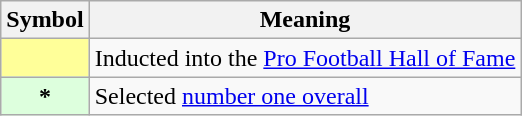<table class="wikitable plainrowheaders" border="1">
<tr>
<th scope="col">Symbol</th>
<th scope="col">Meaning</th>
</tr>
<tr>
<th scope="row" style="text-align:center; background:#FFFF99;"></th>
<td>Inducted into the <a href='#'>Pro Football Hall of Fame</a></td>
</tr>
<tr>
<th scope="row" style="text-align:center; background:#DDFFDD;">*</th>
<td>Selected <a href='#'>number one overall</a></td>
</tr>
</table>
